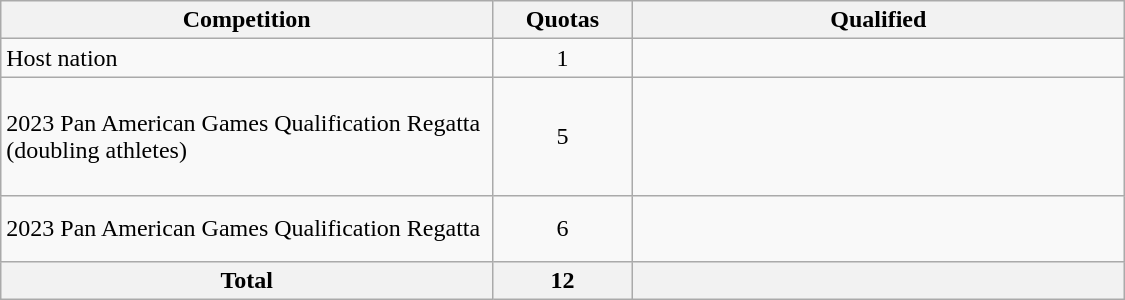<table class = "wikitable" width=750>
<tr>
<th width=300>Competition</th>
<th width=80>Quotas</th>
<th width=300>Qualified</th>
</tr>
<tr>
<td>Host nation</td>
<td align="center">1</td>
<td></td>
</tr>
<tr>
<td>2023 Pan American Games Qualification Regatta (doubling athletes)</td>
<td align="center">5</td>
<td><br><br><br><br></td>
</tr>
<tr>
<td>2023 Pan American Games Qualification Regatta</td>
<td align="center">6</td>
<td><br><br></td>
</tr>
<tr>
<th>Total</th>
<th>12</th>
<th></th>
</tr>
</table>
